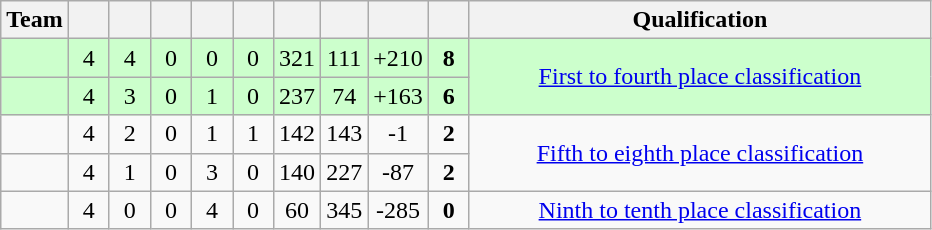<table class="wikitable" style="text-align:center;">
<tr>
<th>Team</th>
<th width=20></th>
<th width=20></th>
<th width=20></th>
<th width=20></th>
<th width=20></th>
<th width=20></th>
<th width=20></th>
<th width=20></th>
<th width=20></th>
<th width=300>Qualification</th>
</tr>
<tr bgcolor="#ccffcc">
<td align=left></td>
<td>4</td>
<td>4</td>
<td>0</td>
<td>0</td>
<td>0</td>
<td>321</td>
<td>111</td>
<td>+210</td>
<td><strong>8</strong></td>
<td rowspan=2><a href='#'>First to fourth place classification</a></td>
</tr>
<tr bgcolor="#ccffcc">
<td align=left></td>
<td>4</td>
<td>3</td>
<td>0</td>
<td>1</td>
<td>0</td>
<td>237</td>
<td>74</td>
<td>+163</td>
<td><strong>6</strong></td>
</tr>
<tr>
<td align=left></td>
<td>4</td>
<td>2</td>
<td>0</td>
<td>1</td>
<td>1</td>
<td>142</td>
<td>143</td>
<td>-1</td>
<td><strong>2</strong></td>
<td rowspan=2><a href='#'>Fifth to eighth place classification</a></td>
</tr>
<tr>
<td align=left></td>
<td>4</td>
<td>1</td>
<td>0</td>
<td>3</td>
<td>0</td>
<td>140</td>
<td>227</td>
<td>-87</td>
<td><strong>2</strong></td>
</tr>
<tr>
<td align=left></td>
<td>4</td>
<td>0</td>
<td>0</td>
<td>4</td>
<td>0</td>
<td>60</td>
<td>345</td>
<td>-285</td>
<td><strong>0</strong></td>
<td><a href='#'>Ninth to tenth place classification</a></td>
</tr>
</table>
